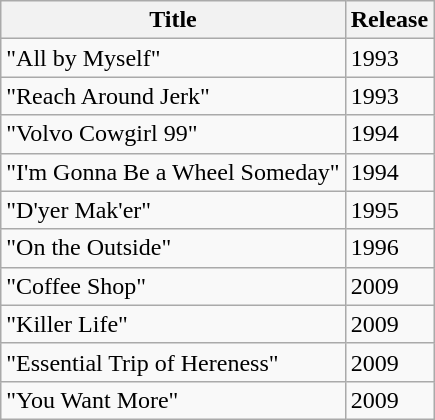<table class="wikitable">
<tr>
<th>Title</th>
<th>Release</th>
</tr>
<tr>
<td>"All by Myself"</td>
<td>1993</td>
</tr>
<tr>
<td>"Reach Around Jerk"</td>
<td>1993</td>
</tr>
<tr>
<td>"Volvo Cowgirl 99"</td>
<td>1994</td>
</tr>
<tr>
<td>"I'm Gonna Be a Wheel Someday"</td>
<td>1994</td>
</tr>
<tr>
<td>"D'yer Mak'er"</td>
<td>1995</td>
</tr>
<tr>
<td>"On the Outside"</td>
<td>1996</td>
</tr>
<tr>
<td>"Coffee Shop"</td>
<td>2009</td>
</tr>
<tr>
<td>"Killer Life"</td>
<td>2009</td>
</tr>
<tr>
<td>"Essential Trip of Hereness"</td>
<td>2009</td>
</tr>
<tr>
<td>"You Want More"</td>
<td>2009</td>
</tr>
</table>
